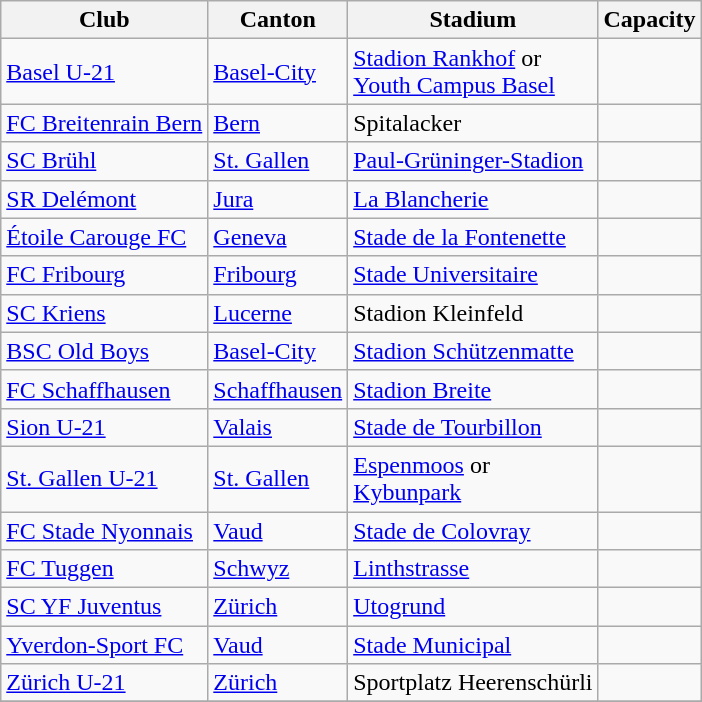<table class="wikitable">
<tr>
<th>Club</th>
<th>Canton</th>
<th>Stadium</th>
<th>Capacity</th>
</tr>
<tr>
<td><a href='#'>Basel U-21</a></td>
<td><a href='#'>Basel-City</a></td>
<td><a href='#'>Stadion Rankhof</a> or<br><a href='#'>Youth Campus Basel</a></td>
<td><br></td>
</tr>
<tr>
<td><a href='#'>FC Breitenrain Bern</a></td>
<td><a href='#'>Bern</a></td>
<td>Spitalacker</td>
<td></td>
</tr>
<tr>
<td><a href='#'>SC Brühl</a></td>
<td><a href='#'>St. Gallen</a></td>
<td><a href='#'>Paul-Grüninger-Stadion</a></td>
<td></td>
</tr>
<tr>
<td><a href='#'>SR Delémont</a></td>
<td><a href='#'>Jura</a></td>
<td><a href='#'>La Blancherie</a></td>
<td></td>
</tr>
<tr>
<td><a href='#'>Étoile Carouge FC</a></td>
<td><a href='#'>Geneva</a></td>
<td><a href='#'>Stade de la Fontenette</a></td>
<td></td>
</tr>
<tr>
<td><a href='#'>FC Fribourg</a></td>
<td><a href='#'>Fribourg</a></td>
<td><a href='#'>Stade Universitaire</a></td>
<td></td>
</tr>
<tr>
<td><a href='#'>SC Kriens</a></td>
<td><a href='#'>Lucerne</a></td>
<td>Stadion Kleinfeld</td>
<td></td>
</tr>
<tr>
<td><a href='#'>BSC Old Boys</a></td>
<td><a href='#'>Basel-City</a></td>
<td><a href='#'>Stadion Schützenmatte</a></td>
<td></td>
</tr>
<tr>
<td><a href='#'>FC Schaffhausen</a></td>
<td><a href='#'>Schaffhausen</a></td>
<td><a href='#'>Stadion Breite</a></td>
<td></td>
</tr>
<tr>
<td><a href='#'>Sion U-21</a></td>
<td><a href='#'>Valais</a></td>
<td><a href='#'>Stade de Tourbillon</a></td>
<td></td>
</tr>
<tr>
<td><a href='#'>St. Gallen U-21</a></td>
<td><a href='#'>St. Gallen</a></td>
<td><a href='#'>Espenmoos</a> or<br><a href='#'>Kybunpark</a></td>
<td><br></td>
</tr>
<tr>
<td><a href='#'>FC Stade Nyonnais</a></td>
<td><a href='#'>Vaud</a></td>
<td><a href='#'>Stade de Colovray</a></td>
<td></td>
</tr>
<tr>
<td><a href='#'>FC Tuggen</a></td>
<td><a href='#'>Schwyz</a></td>
<td><a href='#'>Linthstrasse</a></td>
<td></td>
</tr>
<tr>
<td><a href='#'>SC YF Juventus</a></td>
<td><a href='#'>Zürich</a></td>
<td><a href='#'>Utogrund</a></td>
<td></td>
</tr>
<tr>
<td><a href='#'>Yverdon-Sport FC</a></td>
<td><a href='#'>Vaud</a></td>
<td><a href='#'>Stade Municipal</a></td>
<td></td>
</tr>
<tr>
<td><a href='#'>Zürich U-21</a></td>
<td><a href='#'>Zürich</a></td>
<td>Sportplatz Heerenschürli</td>
<td></td>
</tr>
<tr>
</tr>
</table>
